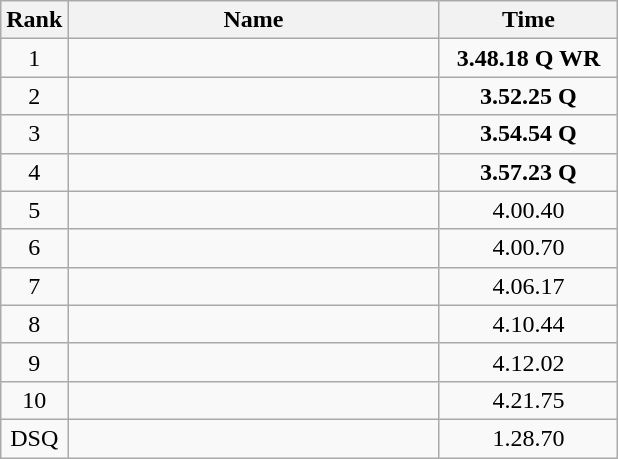<table class="wikitable" style="text-align:center;">
<tr>
<th>Rank</th>
<th style="width:15em">Name</th>
<th style="width:7em">Time</th>
</tr>
<tr>
<td>1</td>
<td align=left></td>
<td><strong>3.48.18 Q WR</strong></td>
</tr>
<tr>
<td>2</td>
<td align=left></td>
<td><strong>3.52.25 Q</strong></td>
</tr>
<tr>
<td>3</td>
<td align=left></td>
<td><strong>3.54.54 Q</strong></td>
</tr>
<tr>
<td>4</td>
<td align=left></td>
<td><strong>3.57.23 Q</strong></td>
</tr>
<tr>
<td>5</td>
<td align=left></td>
<td>4.00.40</td>
</tr>
<tr>
<td>6</td>
<td align=left></td>
<td>4.00.70</td>
</tr>
<tr>
<td>7</td>
<td align=left></td>
<td>4.06.17</td>
</tr>
<tr>
<td>8</td>
<td align=left></td>
<td>4.10.44</td>
</tr>
<tr>
<td>9</td>
<td align=left></td>
<td>4.12.02</td>
</tr>
<tr>
<td>10</td>
<td align=left></td>
<td>4.21.75</td>
</tr>
<tr>
<td>DSQ</td>
<td align=left></td>
<td>1.28.70</td>
</tr>
</table>
